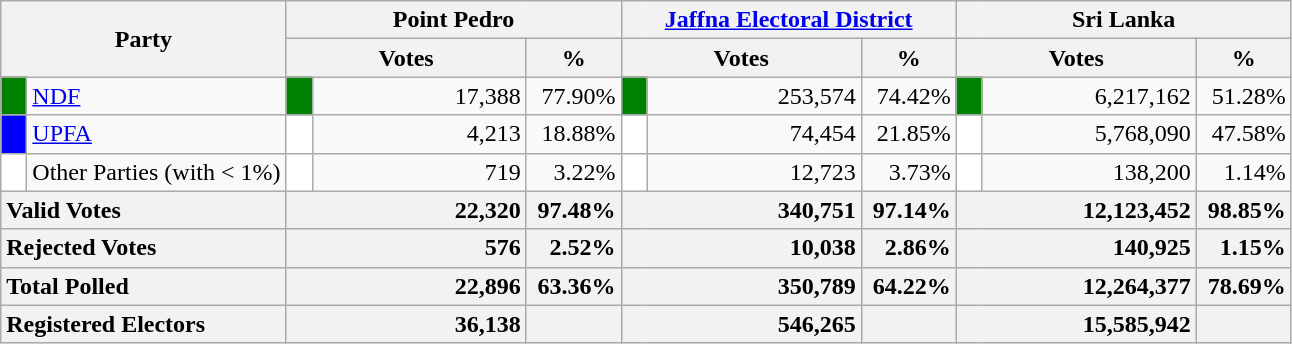<table class="wikitable">
<tr>
<th colspan="2" width="144px"rowspan="2">Party</th>
<th colspan="3" width="216px">Point Pedro</th>
<th colspan="3" width="216px"><a href='#'>Jaffna Electoral District</a></th>
<th colspan="3" width="216px">Sri Lanka</th>
</tr>
<tr>
<th colspan="2" width="144px">Votes</th>
<th>%</th>
<th colspan="2" width="144px">Votes</th>
<th>%</th>
<th colspan="2" width="144px">Votes</th>
<th>%</th>
</tr>
<tr>
<td style="background-color:green;" width="10px"></td>
<td style="text-align:left;"><a href='#'>NDF</a></td>
<td style="background-color:green;" width="10px"></td>
<td style="text-align:right;">17,388</td>
<td style="text-align:right;">77.90%</td>
<td style="background-color:green;" width="10px"></td>
<td style="text-align:right;">253,574</td>
<td style="text-align:right;">74.42%</td>
<td style="background-color:green;" width="10px"></td>
<td style="text-align:right;">6,217,162</td>
<td style="text-align:right;">51.28%</td>
</tr>
<tr>
<td style="background-color:blue;" width="10px"></td>
<td style="text-align:left;"><a href='#'>UPFA</a></td>
<td style="background-color:white;" width="10px"></td>
<td style="text-align:right;">4,213</td>
<td style="text-align:right;">18.88%</td>
<td style="background-color:white;" width="10px"></td>
<td style="text-align:right;">74,454</td>
<td style="text-align:right;">21.85%</td>
<td style="background-color:white;" width="10px"></td>
<td style="text-align:right;">5,768,090</td>
<td style="text-align:right;">47.58%</td>
</tr>
<tr>
<td style="background-color:white;" width="10px"></td>
<td style="text-align:left;">Other Parties (with < 1%)</td>
<td style="background-color:white;" width="10px"></td>
<td style="text-align:right;">719</td>
<td style="text-align:right;">3.22%</td>
<td style="background-color:white;" width="10px"></td>
<td style="text-align:right;">12,723</td>
<td style="text-align:right;">3.73%</td>
<td style="background-color:white;" width="10px"></td>
<td style="text-align:right;">138,200</td>
<td style="text-align:right;">1.14%</td>
</tr>
<tr>
<th colspan="2" width="144px"style="text-align:left;">Valid Votes</th>
<th style="text-align:right;"colspan="2" width="144px">22,320</th>
<th style="text-align:right;">97.48%</th>
<th style="text-align:right;"colspan="2" width="144px">340,751</th>
<th style="text-align:right;">97.14%</th>
<th style="text-align:right;"colspan="2" width="144px">12,123,452</th>
<th style="text-align:right;">98.85%</th>
</tr>
<tr>
<th colspan="2" width="144px"style="text-align:left;">Rejected Votes</th>
<th style="text-align:right;"colspan="2" width="144px">576</th>
<th style="text-align:right;">2.52%</th>
<th style="text-align:right;"colspan="2" width="144px">10,038</th>
<th style="text-align:right;">2.86%</th>
<th style="text-align:right;"colspan="2" width="144px">140,925</th>
<th style="text-align:right;">1.15%</th>
</tr>
<tr>
<th colspan="2" width="144px"style="text-align:left;">Total Polled</th>
<th style="text-align:right;"colspan="2" width="144px">22,896</th>
<th style="text-align:right;">63.36%</th>
<th style="text-align:right;"colspan="2" width="144px">350,789</th>
<th style="text-align:right;">64.22%</th>
<th style="text-align:right;"colspan="2" width="144px">12,264,377</th>
<th style="text-align:right;">78.69%</th>
</tr>
<tr>
<th colspan="2" width="144px"style="text-align:left;">Registered Electors</th>
<th style="text-align:right;"colspan="2" width="144px">36,138</th>
<th></th>
<th style="text-align:right;"colspan="2" width="144px">546,265</th>
<th></th>
<th style="text-align:right;"colspan="2" width="144px">15,585,942</th>
<th></th>
</tr>
</table>
